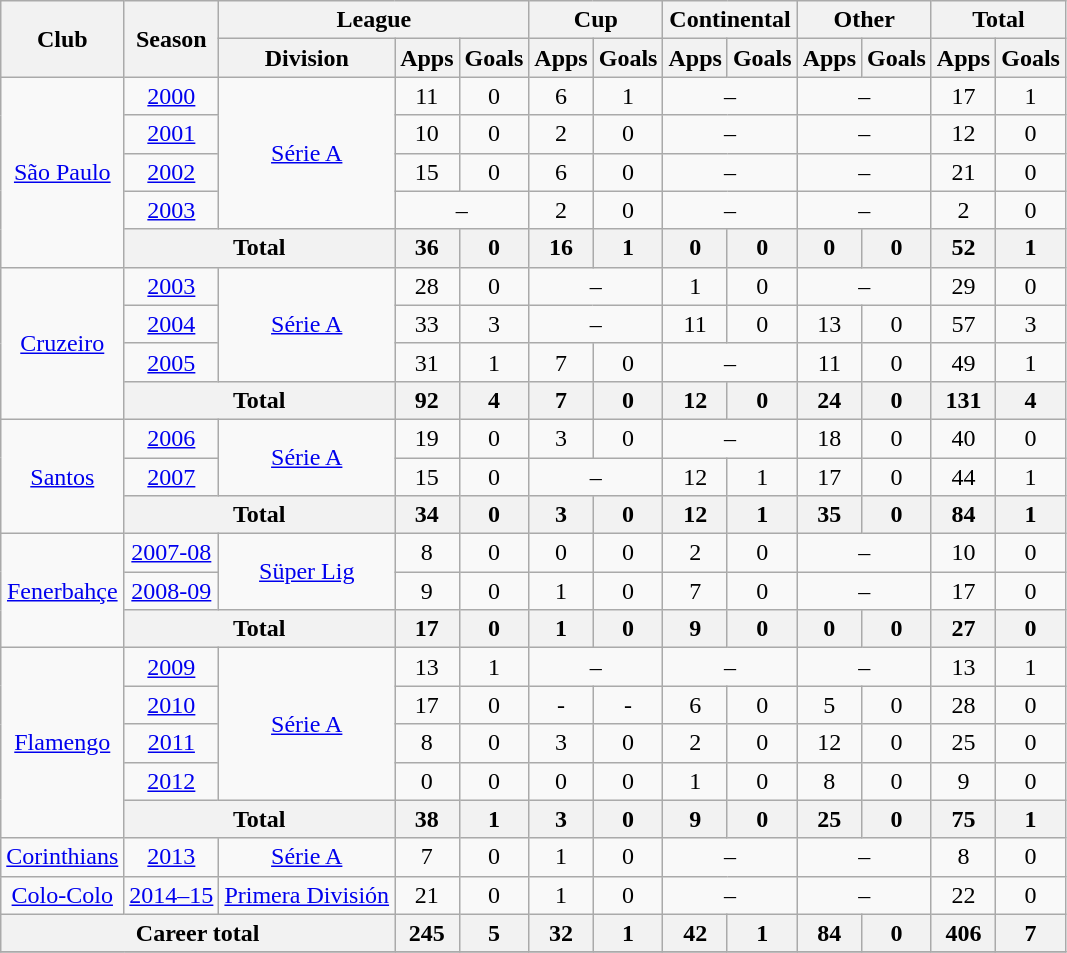<table class="wikitable" style="text-align: center;">
<tr>
<th rowspan="2">Club</th>
<th rowspan="2">Season</th>
<th colspan="3">League</th>
<th colspan="2">Cup</th>
<th colspan="2">Continental</th>
<th colspan="2">Other</th>
<th colspan="2">Total</th>
</tr>
<tr>
<th>Division</th>
<th>Apps</th>
<th>Goals</th>
<th>Apps</th>
<th>Goals</th>
<th>Apps</th>
<th>Goals</th>
<th>Apps</th>
<th>Goals</th>
<th>Apps</th>
<th>Goals</th>
</tr>
<tr>
<td rowspan="5" valign="center"><a href='#'>São Paulo</a></td>
<td><a href='#'>2000</a></td>
<td rowspan="4" valign="center"><a href='#'>Série A</a></td>
<td>11</td>
<td>0</td>
<td>6</td>
<td>1</td>
<td colspan="2">–</td>
<td colspan="2">–</td>
<td>17</td>
<td>1</td>
</tr>
<tr>
<td><a href='#'>2001</a></td>
<td>10</td>
<td>0</td>
<td>2</td>
<td>0</td>
<td colspan="2">–</td>
<td colspan="2">–</td>
<td>12</td>
<td>0</td>
</tr>
<tr>
<td><a href='#'>2002</a></td>
<td>15</td>
<td>0</td>
<td>6</td>
<td>0</td>
<td colspan="2">–</td>
<td colspan="2">–</td>
<td>21</td>
<td>0</td>
</tr>
<tr>
<td><a href='#'>2003</a></td>
<td colspan="2">–</td>
<td>2</td>
<td>0</td>
<td colspan="2">–</td>
<td colspan="2">–</td>
<td>2</td>
<td>0</td>
</tr>
<tr>
<th colspan="2"><strong>Total</strong></th>
<th>36</th>
<th>0</th>
<th>16</th>
<th>1</th>
<th>0</th>
<th>0</th>
<th>0</th>
<th>0</th>
<th>52</th>
<th>1</th>
</tr>
<tr>
<td rowspan="4" valign="center"><a href='#'>Cruzeiro</a></td>
<td><a href='#'>2003</a></td>
<td rowspan="3" valign="center"><a href='#'>Série A</a></td>
<td>28</td>
<td>0</td>
<td colspan="2">–</td>
<td>1</td>
<td>0</td>
<td colspan="2">–</td>
<td>29</td>
<td>0</td>
</tr>
<tr>
<td><a href='#'>2004</a></td>
<td>33</td>
<td>3</td>
<td colspan="2">–</td>
<td>11</td>
<td>0</td>
<td>13</td>
<td>0</td>
<td>57</td>
<td>3</td>
</tr>
<tr>
<td><a href='#'>2005</a></td>
<td>31</td>
<td>1</td>
<td>7</td>
<td>0</td>
<td colspan="2">–</td>
<td>11</td>
<td>0</td>
<td>49</td>
<td>1</td>
</tr>
<tr>
<th colspan="2"><strong>Total</strong></th>
<th>92</th>
<th>4</th>
<th>7</th>
<th>0</th>
<th>12</th>
<th>0</th>
<th>24</th>
<th>0</th>
<th>131</th>
<th>4</th>
</tr>
<tr>
<td rowspan="3" valign="center"><a href='#'>Santos</a></td>
<td><a href='#'>2006</a></td>
<td rowspan="2" valign="center"><a href='#'>Série A</a></td>
<td>19</td>
<td>0</td>
<td>3</td>
<td>0</td>
<td colspan="2">–</td>
<td>18</td>
<td>0</td>
<td>40</td>
<td>0</td>
</tr>
<tr>
<td><a href='#'>2007</a></td>
<td>15</td>
<td>0</td>
<td colspan="2">–</td>
<td>12</td>
<td>1</td>
<td>17</td>
<td>0</td>
<td>44</td>
<td>1</td>
</tr>
<tr>
<th colspan="2"><strong>Total</strong></th>
<th>34</th>
<th>0</th>
<th>3</th>
<th>0</th>
<th>12</th>
<th>1</th>
<th>35</th>
<th>0</th>
<th>84</th>
<th>1</th>
</tr>
<tr>
<td rowspan="3" valign="center"><a href='#'>Fenerbahçe</a></td>
<td><a href='#'>2007-08</a></td>
<td rowspan="2" valign="center"><a href='#'>Süper Lig</a></td>
<td>8</td>
<td>0</td>
<td>0</td>
<td>0</td>
<td>2</td>
<td>0</td>
<td colspan="2">–</td>
<td>10</td>
<td>0</td>
</tr>
<tr>
<td><a href='#'>2008-09</a></td>
<td>9</td>
<td>0</td>
<td>1</td>
<td>0</td>
<td>7</td>
<td>0</td>
<td colspan="2">–</td>
<td>17</td>
<td>0</td>
</tr>
<tr>
<th colspan="2"><strong>Total</strong></th>
<th>17</th>
<th>0</th>
<th>1</th>
<th>0</th>
<th>9</th>
<th>0</th>
<th>0</th>
<th>0</th>
<th>27</th>
<th>0</th>
</tr>
<tr>
<td rowspan="5" valign="center"><a href='#'>Flamengo</a></td>
<td><a href='#'>2009</a></td>
<td rowspan="4" valign="center"><a href='#'>Série A</a></td>
<td>13</td>
<td>1</td>
<td colspan="2">–</td>
<td colspan="2">–</td>
<td colspan="2">–</td>
<td>13</td>
<td>1</td>
</tr>
<tr>
<td><a href='#'>2010</a></td>
<td>17</td>
<td>0</td>
<td>-</td>
<td>-</td>
<td>6</td>
<td>0</td>
<td>5</td>
<td>0</td>
<td>28</td>
<td>0</td>
</tr>
<tr>
<td><a href='#'>2011</a></td>
<td>8</td>
<td>0</td>
<td>3</td>
<td>0</td>
<td>2</td>
<td>0</td>
<td>12</td>
<td>0</td>
<td>25</td>
<td>0</td>
</tr>
<tr>
<td><a href='#'>2012</a></td>
<td>0</td>
<td>0</td>
<td>0</td>
<td>0</td>
<td>1</td>
<td>0</td>
<td>8</td>
<td>0</td>
<td>9</td>
<td>0</td>
</tr>
<tr>
<th colspan="2"><strong>Total</strong></th>
<th>38</th>
<th>1</th>
<th>3</th>
<th>0</th>
<th>9</th>
<th>0</th>
<th>25</th>
<th>0</th>
<th>75</th>
<th>1</th>
</tr>
<tr>
<td rowspan="1" valign="center"><a href='#'>Corinthians</a></td>
<td><a href='#'>2013</a></td>
<td rowspan="1" valign="center"><a href='#'>Série A</a></td>
<td>7</td>
<td>0</td>
<td>1</td>
<td>0</td>
<td colspan="2">–</td>
<td colspan="2">–</td>
<td>8</td>
<td>0</td>
</tr>
<tr>
<td rowspan="1" valign="center"><a href='#'>Colo-Colo</a></td>
<td><a href='#'>2014–15</a></td>
<td rowspan="1" valign="center"><a href='#'>Primera División</a></td>
<td>21</td>
<td>0</td>
<td>1</td>
<td>0</td>
<td colspan="2">–</td>
<td colspan="2">–</td>
<td>22</td>
<td>0</td>
</tr>
<tr>
<th colspan="3"><strong>Career total</strong></th>
<th>245</th>
<th>5</th>
<th>32</th>
<th>1</th>
<th>42</th>
<th>1</th>
<th>84</th>
<th>0</th>
<th>406</th>
<th>7</th>
</tr>
<tr>
</tr>
</table>
